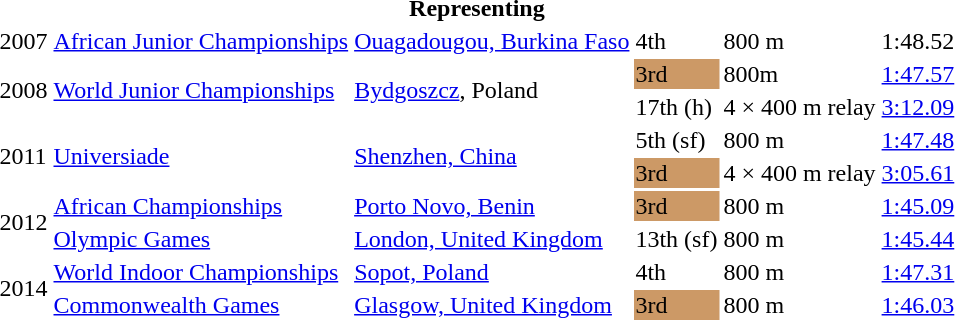<table>
<tr>
<th colspan="6">Representing </th>
</tr>
<tr>
<td>2007</td>
<td><a href='#'>African Junior Championships</a></td>
<td><a href='#'>Ouagadougou, Burkina Faso</a></td>
<td>4th</td>
<td>800 m</td>
<td>1:48.52</td>
</tr>
<tr>
<td rowspan=2>2008</td>
<td rowspan=2><a href='#'>World Junior Championships</a></td>
<td rowspan=2><a href='#'>Bydgoszcz</a>, Poland</td>
<td bgcolor="cc9966">3rd</td>
<td>800m</td>
<td><a href='#'>1:47.57</a></td>
</tr>
<tr>
<td>17th (h)</td>
<td>4 × 400 m relay</td>
<td><a href='#'>3:12.09</a></td>
</tr>
<tr>
<td rowspan=2>2011</td>
<td rowspan=2><a href='#'>Universiade</a></td>
<td rowspan=2><a href='#'>Shenzhen, China</a></td>
<td>5th (sf)</td>
<td>800 m</td>
<td><a href='#'>1:47.48</a></td>
</tr>
<tr>
<td bgcolor=cc9966>3rd</td>
<td>4 × 400 m relay</td>
<td><a href='#'>3:05.61</a></td>
</tr>
<tr>
<td rowspan=2>2012</td>
<td><a href='#'>African Championships</a></td>
<td><a href='#'>Porto Novo, Benin</a></td>
<td bgcolor=cc9966>3rd</td>
<td>800 m</td>
<td><a href='#'>1:45.09</a></td>
</tr>
<tr>
<td><a href='#'>Olympic Games</a></td>
<td><a href='#'>London, United Kingdom</a></td>
<td>13th (sf)</td>
<td>800 m</td>
<td><a href='#'>1:45.44</a></td>
</tr>
<tr>
<td rowspan=2>2014</td>
<td><a href='#'>World Indoor Championships</a></td>
<td><a href='#'>Sopot, Poland</a></td>
<td>4th</td>
<td>800 m</td>
<td><a href='#'>1:47.31</a></td>
</tr>
<tr>
<td><a href='#'>Commonwealth Games</a></td>
<td><a href='#'>Glasgow, United Kingdom</a></td>
<td bgcolor=cc9966>3rd</td>
<td>800 m</td>
<td><a href='#'>1:46.03</a></td>
</tr>
</table>
